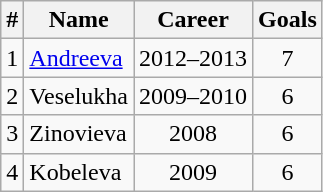<table class="wikitable sortable" style="text-align: center;">
<tr>
<th>#</th>
<th>Name</th>
<th>Career</th>
<th>Goals</th>
</tr>
<tr>
<td>1</td>
<td align="left"><a href='#'>Andreeva</a></td>
<td>2012–2013</td>
<td>7</td>
</tr>
<tr>
<td>2</td>
<td align="left">Veselukha</td>
<td>2009–2010</td>
<td>6</td>
</tr>
<tr>
<td>3</td>
<td align="left">Zinovieva</td>
<td>2008</td>
<td>6</td>
</tr>
<tr>
<td>4</td>
<td align="left">Kobeleva</td>
<td>2009</td>
<td>6</td>
</tr>
</table>
